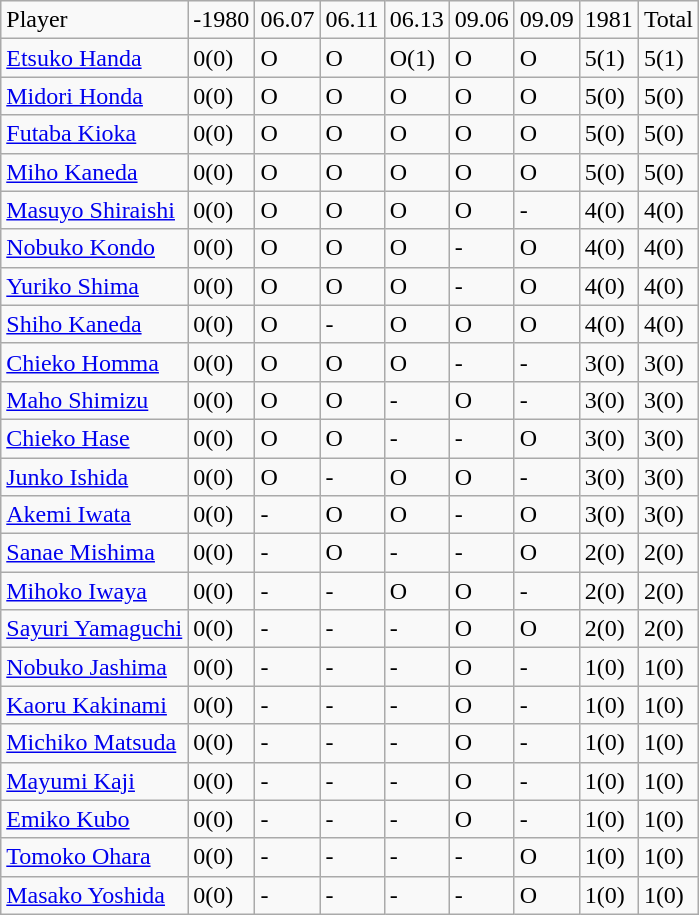<table class="wikitable" style="text-align:left;">
<tr>
<td>Player</td>
<td>-1980</td>
<td>06.07</td>
<td>06.11</td>
<td>06.13</td>
<td>09.06</td>
<td>09.09</td>
<td>1981</td>
<td>Total</td>
</tr>
<tr>
<td><a href='#'>Etsuko Handa</a></td>
<td>0(0)</td>
<td>O</td>
<td>O</td>
<td>O(1)</td>
<td>O</td>
<td>O</td>
<td>5(1)</td>
<td>5(1)</td>
</tr>
<tr>
<td><a href='#'>Midori Honda</a></td>
<td>0(0)</td>
<td>O</td>
<td>O</td>
<td>O</td>
<td>O</td>
<td>O</td>
<td>5(0)</td>
<td>5(0)</td>
</tr>
<tr>
<td><a href='#'>Futaba Kioka</a></td>
<td>0(0)</td>
<td>O</td>
<td>O</td>
<td>O</td>
<td>O</td>
<td>O</td>
<td>5(0)</td>
<td>5(0)</td>
</tr>
<tr>
<td><a href='#'>Miho Kaneda</a></td>
<td>0(0)</td>
<td>O</td>
<td>O</td>
<td>O</td>
<td>O</td>
<td>O</td>
<td>5(0)</td>
<td>5(0)</td>
</tr>
<tr>
<td><a href='#'>Masuyo Shiraishi</a></td>
<td>0(0)</td>
<td>O</td>
<td>O</td>
<td>O</td>
<td>O</td>
<td>-</td>
<td>4(0)</td>
<td>4(0)</td>
</tr>
<tr>
<td><a href='#'>Nobuko Kondo</a></td>
<td>0(0)</td>
<td>O</td>
<td>O</td>
<td>O</td>
<td>-</td>
<td>O</td>
<td>4(0)</td>
<td>4(0)</td>
</tr>
<tr>
<td><a href='#'>Yuriko Shima</a></td>
<td>0(0)</td>
<td>O</td>
<td>O</td>
<td>O</td>
<td>-</td>
<td>O</td>
<td>4(0)</td>
<td>4(0)</td>
</tr>
<tr>
<td><a href='#'>Shiho Kaneda</a></td>
<td>0(0)</td>
<td>O</td>
<td>-</td>
<td>O</td>
<td>O</td>
<td>O</td>
<td>4(0)</td>
<td>4(0)</td>
</tr>
<tr>
<td><a href='#'>Chieko Homma</a></td>
<td>0(0)</td>
<td>O</td>
<td>O</td>
<td>O</td>
<td>-</td>
<td>-</td>
<td>3(0)</td>
<td>3(0)</td>
</tr>
<tr>
<td><a href='#'>Maho Shimizu</a></td>
<td>0(0)</td>
<td>O</td>
<td>O</td>
<td>-</td>
<td>O</td>
<td>-</td>
<td>3(0)</td>
<td>3(0)</td>
</tr>
<tr>
<td><a href='#'>Chieko Hase</a></td>
<td>0(0)</td>
<td>O</td>
<td>O</td>
<td>-</td>
<td>-</td>
<td>O</td>
<td>3(0)</td>
<td>3(0)</td>
</tr>
<tr>
<td><a href='#'>Junko Ishida</a></td>
<td>0(0)</td>
<td>O</td>
<td>-</td>
<td>O</td>
<td>O</td>
<td>-</td>
<td>3(0)</td>
<td>3(0)</td>
</tr>
<tr>
<td><a href='#'>Akemi Iwata</a></td>
<td>0(0)</td>
<td>-</td>
<td>O</td>
<td>O</td>
<td>-</td>
<td>O</td>
<td>3(0)</td>
<td>3(0)</td>
</tr>
<tr>
<td><a href='#'>Sanae Mishima</a></td>
<td>0(0)</td>
<td>-</td>
<td>O</td>
<td>-</td>
<td>-</td>
<td>O</td>
<td>2(0)</td>
<td>2(0)</td>
</tr>
<tr>
<td><a href='#'>Mihoko Iwaya</a></td>
<td>0(0)</td>
<td>-</td>
<td>-</td>
<td>O</td>
<td>O</td>
<td>-</td>
<td>2(0)</td>
<td>2(0)</td>
</tr>
<tr>
<td><a href='#'>Sayuri Yamaguchi</a></td>
<td>0(0)</td>
<td>-</td>
<td>-</td>
<td>-</td>
<td>O</td>
<td>O</td>
<td>2(0)</td>
<td>2(0)</td>
</tr>
<tr>
<td><a href='#'>Nobuko Jashima</a></td>
<td>0(0)</td>
<td>-</td>
<td>-</td>
<td>-</td>
<td>O</td>
<td>-</td>
<td>1(0)</td>
<td>1(0)</td>
</tr>
<tr>
<td><a href='#'>Kaoru Kakinami</a></td>
<td>0(0)</td>
<td>-</td>
<td>-</td>
<td>-</td>
<td>O</td>
<td>-</td>
<td>1(0)</td>
<td>1(0)</td>
</tr>
<tr>
<td><a href='#'>Michiko Matsuda</a></td>
<td>0(0)</td>
<td>-</td>
<td>-</td>
<td>-</td>
<td>O</td>
<td>-</td>
<td>1(0)</td>
<td>1(0)</td>
</tr>
<tr>
<td><a href='#'>Mayumi Kaji</a></td>
<td>0(0)</td>
<td>-</td>
<td>-</td>
<td>-</td>
<td>O</td>
<td>-</td>
<td>1(0)</td>
<td>1(0)</td>
</tr>
<tr>
<td><a href='#'>Emiko Kubo</a></td>
<td>0(0)</td>
<td>-</td>
<td>-</td>
<td>-</td>
<td>O</td>
<td>-</td>
<td>1(0)</td>
<td>1(0)</td>
</tr>
<tr>
<td><a href='#'>Tomoko Ohara</a></td>
<td>0(0)</td>
<td>-</td>
<td>-</td>
<td>-</td>
<td>-</td>
<td>O</td>
<td>1(0)</td>
<td>1(0)</td>
</tr>
<tr>
<td><a href='#'>Masako Yoshida</a></td>
<td>0(0)</td>
<td>-</td>
<td>-</td>
<td>-</td>
<td>-</td>
<td>O</td>
<td>1(0)</td>
<td>1(0)</td>
</tr>
</table>
